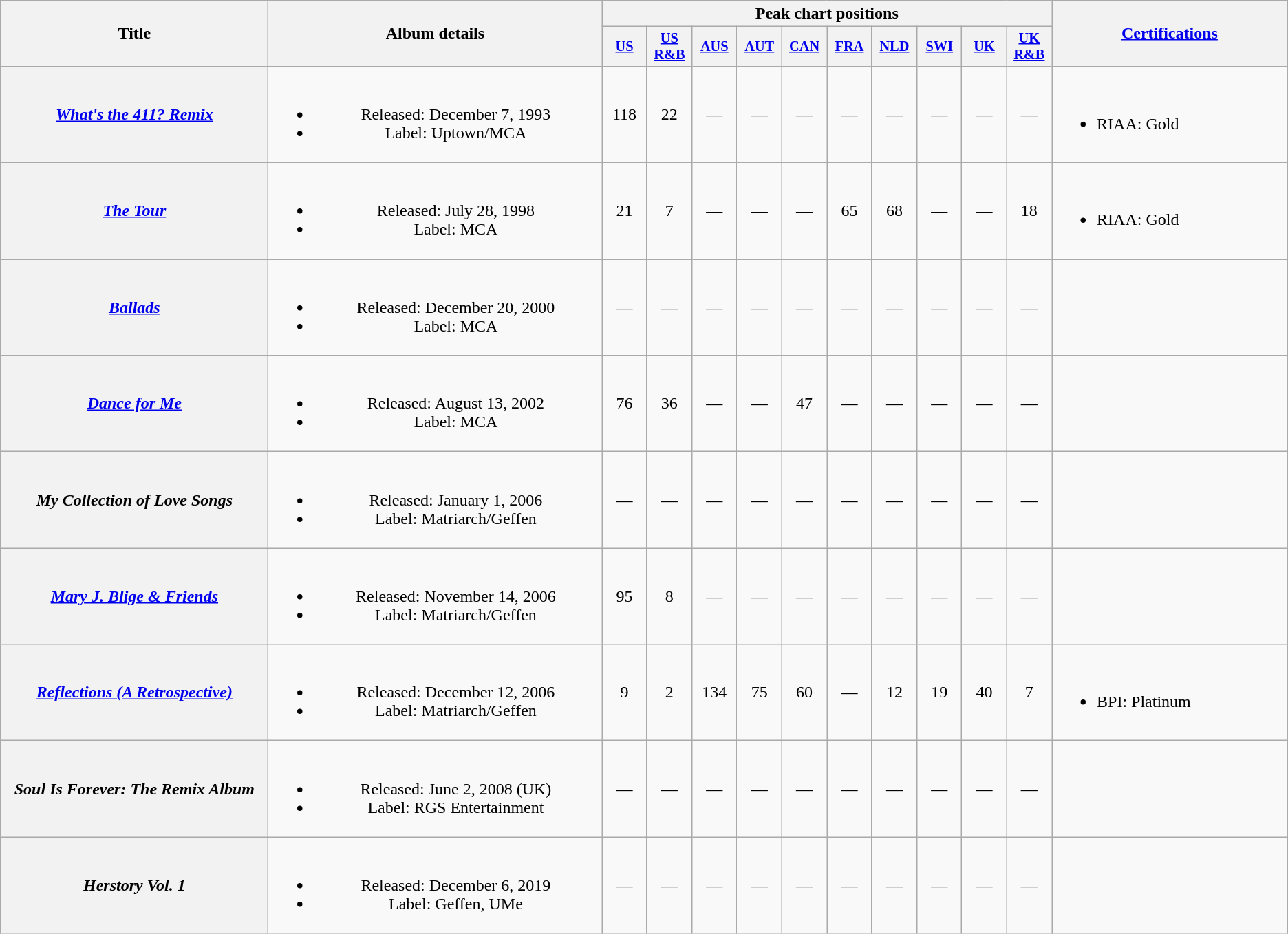<table class="wikitable plainrowheaders" style="text-align:center;">
<tr>
<th scope="col" rowspan="2" style="width:16em;">Title</th>
<th scope="col" rowspan="2" style="width:20em;">Album details</th>
<th scope="col" colspan="10">Peak chart positions</th>
<th scope="col" rowspan="2" style="width:14em;"><a href='#'>Certifications</a></th>
</tr>
<tr>
<th scope="col" style="width:2.75em;font-size:85%;"><a href='#'>US</a><br></th>
<th scope="col" style="width:2.75em;font-size:85%;"><a href='#'>US R&B</a><br></th>
<th scope="col" style="width:2.75em;font-size:85%;"><a href='#'>AUS</a><br></th>
<th scope="col" style="width:2.75em;font-size:85%;"><a href='#'>AUT</a><br></th>
<th scope="col" style="width:2.75em;font-size:85%;"><a href='#'>CAN</a><br></th>
<th scope="col" style="width:2.75em;font-size:85%;"><a href='#'>FRA</a><br></th>
<th scope="col" style="width:2.75em;font-size:85%;"><a href='#'>NLD</a><br></th>
<th scope="col" style="width:2.75em;font-size:85%;"><a href='#'>SWI</a><br></th>
<th scope="col" style="width:2.75em;font-size:85%;"><a href='#'>UK</a><br></th>
<th scope="col" style="width:2.75em;font-size:85%;"><a href='#'>UK R&B</a><br></th>
</tr>
<tr>
<th scope="row"><em><a href='#'>What's the 411? Remix</a></em></th>
<td><br><ul><li>Released: December 7, 1993</li><li>Label: Uptown/MCA</li></ul></td>
<td>118</td>
<td>22</td>
<td>—</td>
<td>—</td>
<td>—</td>
<td>—</td>
<td>—</td>
<td>—</td>
<td>—</td>
<td>—</td>
<td align="left"><br><ul><li>RIAA: Gold</li></ul></td>
</tr>
<tr>
<th scope="row"><em><a href='#'>The Tour</a></em></th>
<td><br><ul><li>Released: July 28, 1998</li><li>Label: MCA</li></ul></td>
<td>21</td>
<td>7</td>
<td>—</td>
<td>—</td>
<td>—</td>
<td>65</td>
<td>68</td>
<td>—</td>
<td>—</td>
<td>18</td>
<td align="left"><br><ul><li>RIAA: Gold</li></ul></td>
</tr>
<tr>
<th scope="row"><em><a href='#'>Ballads</a></em></th>
<td><br><ul><li>Released: December 20, 2000</li><li>Label: MCA</li></ul></td>
<td>—</td>
<td>—</td>
<td>—</td>
<td>—</td>
<td>—</td>
<td>—</td>
<td>—</td>
<td>—</td>
<td>—</td>
<td>—</td>
<td align="left"></td>
</tr>
<tr>
<th scope="row"><em><a href='#'>Dance for Me</a></em></th>
<td><br><ul><li>Released: August 13, 2002</li><li>Label: MCA</li></ul></td>
<td>76</td>
<td>36</td>
<td>—</td>
<td>—</td>
<td>47</td>
<td>—</td>
<td>—</td>
<td>—</td>
<td>—</td>
<td>—</td>
<td align="left"></td>
</tr>
<tr>
<th scope="row"><em>My Collection of Love Songs</em></th>
<td><br><ul><li>Released: January 1, 2006</li><li>Label: Matriarch/Geffen</li></ul></td>
<td>—</td>
<td>—</td>
<td>—</td>
<td>—</td>
<td>—</td>
<td>—</td>
<td>—</td>
<td>—</td>
<td>—</td>
<td>—</td>
<td align="left"></td>
</tr>
<tr>
<th scope="row"><em><a href='#'>Mary J. Blige & Friends</a></em></th>
<td><br><ul><li>Released: November 14, 2006</li><li>Label: Matriarch/Geffen</li></ul></td>
<td>95</td>
<td>8</td>
<td>—</td>
<td>—</td>
<td>—</td>
<td>—</td>
<td>—</td>
<td>—</td>
<td>—</td>
<td>—</td>
<td align="left"></td>
</tr>
<tr>
<th scope="row"><em><a href='#'>Reflections (A Retrospective)</a></em></th>
<td><br><ul><li>Released: December 12, 2006</li><li>Label: Matriarch/Geffen</li></ul></td>
<td>9</td>
<td>2</td>
<td>134</td>
<td>75</td>
<td>60</td>
<td>—</td>
<td>12</td>
<td>19</td>
<td>40</td>
<td>7</td>
<td align="left"><br><ul><li>BPI: Platinum</li></ul></td>
</tr>
<tr>
<th scope="row"><em>Soul Is Forever: The Remix Album</em></th>
<td><br><ul><li>Released: June 2, 2008 (UK)</li><li>Label: RGS Entertainment</li></ul></td>
<td>—</td>
<td>—</td>
<td>—</td>
<td>—</td>
<td>—</td>
<td>—</td>
<td>—</td>
<td>—</td>
<td>—</td>
<td>—</td>
<td></td>
</tr>
<tr>
<th scope="row"><em>Herstory Vol. 1</em></th>
<td><br><ul><li>Released: December 6, 2019</li><li>Label: Geffen, UMe</li></ul></td>
<td>—</td>
<td>—</td>
<td>—</td>
<td>—</td>
<td>—</td>
<td>—</td>
<td>—</td>
<td>—</td>
<td>—</td>
<td>—</td>
<td></td>
</tr>
</table>
